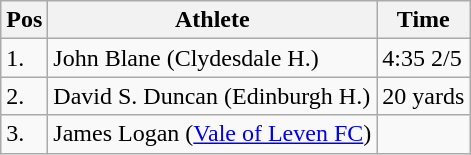<table class="wikitable">
<tr>
<th>Pos</th>
<th>Athlete</th>
<th>Time</th>
</tr>
<tr>
<td>1.</td>
<td>John Blane (Clydesdale H.)</td>
<td>4:35 2/5</td>
</tr>
<tr>
<td>2.</td>
<td>David S. Duncan (Edinburgh H.)</td>
<td>20 yards</td>
</tr>
<tr>
<td>3.</td>
<td>James Logan (<a href='#'>Vale of Leven FC</a>)</td>
<td></td>
</tr>
</table>
